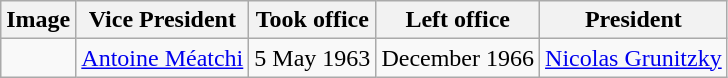<table class="wikitable">
<tr>
<th>Image</th>
<th>Vice President</th>
<th>Took office</th>
<th>Left office</th>
<th>President</th>
</tr>
<tr>
<td></td>
<td><a href='#'>Antoine Méatchi</a></td>
<td>5 May 1963</td>
<td>December 1966</td>
<td><a href='#'>Nicolas Grunitzky</a></td>
</tr>
</table>
